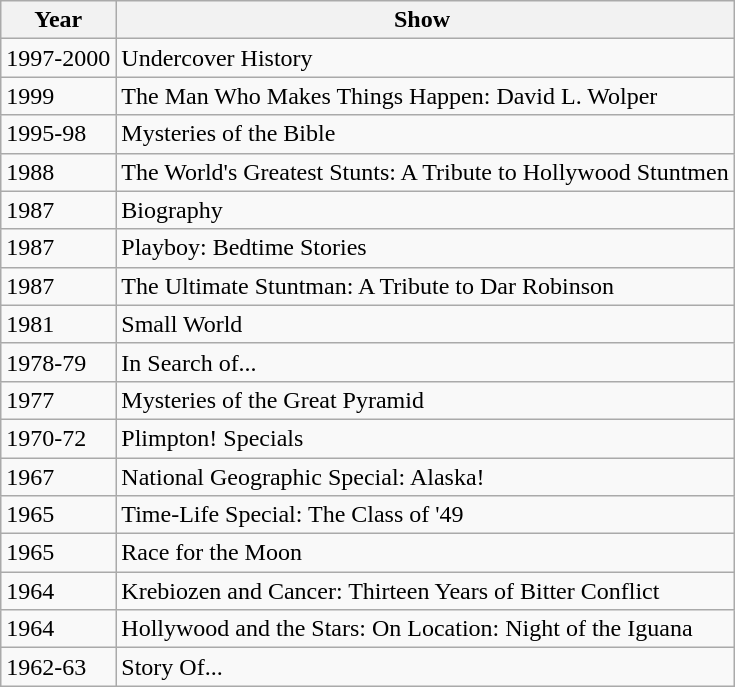<table class="wikitable">
<tr>
<th>Year</th>
<th>Show </th>
</tr>
<tr>
<td>1997-2000</td>
<td>Undercover History</td>
</tr>
<tr>
<td>1999</td>
<td>The Man Who Makes Things Happen: David L. Wolper</td>
</tr>
<tr>
<td>1995-98</td>
<td>Mysteries of the Bible</td>
</tr>
<tr>
<td>1988</td>
<td>The World's Greatest Stunts: A Tribute to Hollywood Stuntmen</td>
</tr>
<tr>
<td>1987</td>
<td>Biography</td>
</tr>
<tr>
<td>1987</td>
<td>Playboy: Bedtime Stories</td>
</tr>
<tr>
<td>1987</td>
<td>The Ultimate Stuntman: A Tribute to Dar Robinson</td>
</tr>
<tr>
<td>1981</td>
<td>Small World</td>
</tr>
<tr>
<td>1978-79</td>
<td>In Search of...</td>
</tr>
<tr>
<td>1977</td>
<td>Mysteries of the Great Pyramid</td>
</tr>
<tr>
<td>1970-72</td>
<td>Plimpton! Specials</td>
</tr>
<tr>
<td>1967</td>
<td>National Geographic Special: Alaska!</td>
</tr>
<tr>
<td>1965</td>
<td>Time-Life Special: The Class of '49</td>
</tr>
<tr>
<td>1965</td>
<td>Race for the Moon</td>
</tr>
<tr>
<td>1964</td>
<td>Krebiozen and Cancer: Thirteen Years of Bitter Conflict</td>
</tr>
<tr>
<td>1964</td>
<td>Hollywood and the Stars: On Location: Night of the Iguana</td>
</tr>
<tr>
<td>1962-63</td>
<td>Story Of...</td>
</tr>
</table>
